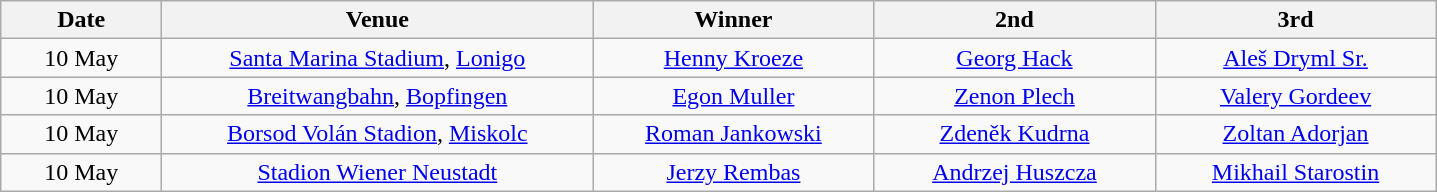<table class="wikitable" style="text-align:center">
<tr>
<th width=100>Date</th>
<th width=280>Venue</th>
<th width=180>Winner</th>
<th width=180>2nd</th>
<th width=180>3rd</th>
</tr>
<tr>
<td align=center>10 May</td>
<td> <a href='#'>Santa Marina Stadium</a>, <a href='#'>Lonigo</a></td>
<td> <a href='#'>Henny Kroeze</a></td>
<td> <a href='#'>Georg Hack</a></td>
<td> <a href='#'>Aleš Dryml Sr.</a></td>
</tr>
<tr>
<td align=center>10 May</td>
<td> <a href='#'>Breitwangbahn</a>, <a href='#'>Bopfingen</a></td>
<td> <a href='#'>Egon Muller</a></td>
<td> <a href='#'>Zenon Plech</a></td>
<td> <a href='#'>Valery Gordeev</a></td>
</tr>
<tr>
<td align=center>10 May</td>
<td> <a href='#'>Borsod Volán Stadion</a>, <a href='#'>Miskolc</a></td>
<td> <a href='#'>Roman Jankowski</a></td>
<td> <a href='#'>Zdeněk Kudrna</a></td>
<td> <a href='#'>Zoltan Adorjan</a></td>
</tr>
<tr>
<td align=center>10 May</td>
<td> <a href='#'>Stadion Wiener Neustadt</a></td>
<td> <a href='#'>Jerzy Rembas</a></td>
<td> <a href='#'>Andrzej Huszcza</a></td>
<td> <a href='#'>Mikhail Starostin</a></td>
</tr>
</table>
